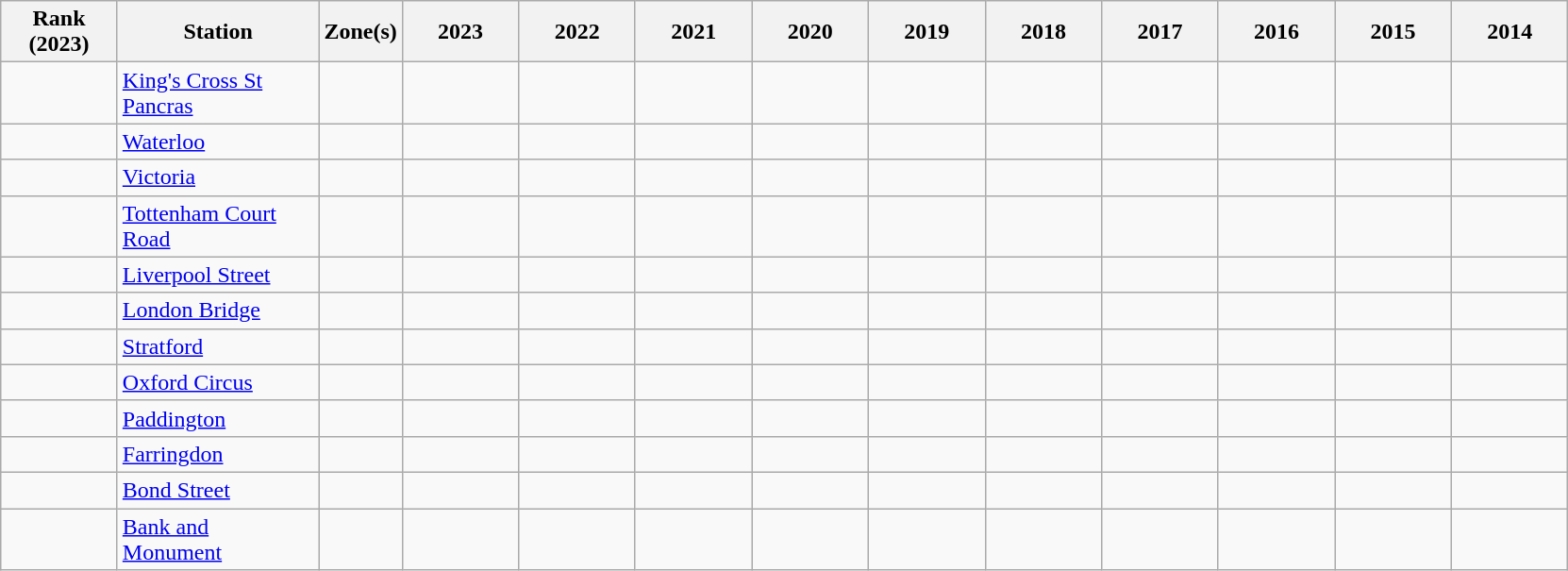<table class="wikitable sortable">
<tr>
<th scope=col width="75">Rank (2023)</th>
<th scope=col width="135">Station</th>
<th scope=col width="45">Zone(s)</th>
<th scope=col width="75">2023</th>
<th scope=col width="75">2022</th>
<th scope=col width="75">2021</th>
<th scope=col width="75">2020</th>
<th scope=col width="75">2019</th>
<th scope=col width="75">2018</th>
<th scope=col width="75">2017</th>
<th scope=col width="75">2016</th>
<th scope=col width="75">2015</th>
<th scope=col width="75">2014</th>
</tr>
<tr>
<td scope=row></td>
<td><a href='#'>King's Cross St Pancras</a></td>
<td></td>
<td></td>
<td></td>
<td></td>
<td></td>
<td></td>
<td></td>
<td></td>
<td></td>
<td></td>
<td></td>
</tr>
<tr>
<td scope="row"></td>
<td><a href='#'>Waterloo</a></td>
<td></td>
<td></td>
<td></td>
<td></td>
<td></td>
<td></td>
<td></td>
<td></td>
<td></td>
<td></td>
<td></td>
</tr>
<tr>
<td scope=row></td>
<td><a href='#'>Victoria</a></td>
<td></td>
<td></td>
<td></td>
<td></td>
<td></td>
<td></td>
<td></td>
<td></td>
<td></td>
<td></td>
<td></td>
</tr>
<tr>
<td scope="row"></td>
<td><a href='#'>Tottenham Court Road</a></td>
<td></td>
<td></td>
<td></td>
<td></td>
<td></td>
<td></td>
<td></td>
<td></td>
<td></td>
<td></td>
<td></td>
</tr>
<tr>
<td scope="row"></td>
<td><a href='#'>Liverpool Street</a></td>
<td></td>
<td></td>
<td></td>
<td></td>
<td></td>
<td></td>
<td></td>
<td></td>
<td></td>
<td></td>
<td></td>
</tr>
<tr>
<td scope="row"></td>
<td><a href='#'>London Bridge</a></td>
<td></td>
<td></td>
<td></td>
<td></td>
<td></td>
<td></td>
<td></td>
<td></td>
<td></td>
<td></td>
<td></td>
</tr>
<tr>
<td scope="row"></td>
<td><a href='#'>Stratford</a></td>
<td></td>
<td></td>
<td></td>
<td></td>
<td></td>
<td></td>
<td></td>
<td></td>
<td></td>
<td></td>
<td></td>
</tr>
<tr>
<td scope="row"></td>
<td><a href='#'>Oxford Circus</a></td>
<td></td>
<td></td>
<td></td>
<td></td>
<td></td>
<td></td>
<td></td>
<td></td>
<td></td>
<td></td>
<td></td>
</tr>
<tr>
<td scope="row"></td>
<td><a href='#'>Paddington</a></td>
<td></td>
<td></td>
<td></td>
<td></td>
<td></td>
<td></td>
<td></td>
<td></td>
<td></td>
<td></td>
<td></td>
</tr>
<tr>
<td scope=row></td>
<td><a href='#'>Farringdon</a></td>
<td></td>
<td></td>
<td></td>
<td></td>
<td></td>
<td></td>
<td></td>
<td></td>
<td></td>
<td></td>
<td></td>
</tr>
<tr>
<td scope=row></td>
<td><a href='#'>Bond Street</a></td>
<td></td>
<td></td>
<td></td>
<td></td>
<td></td>
<td></td>
<td></td>
<td></td>
<td></td>
<td></td>
<td></td>
</tr>
<tr>
<td scope="row"></td>
<td><a href='#'>Bank and Monument</a></td>
<td></td>
<td></td>
<td></td>
<td></td>
<td></td>
<td></td>
<td></td>
<td></td>
<td></td>
<td></td>
<td></td>
</tr>
</table>
